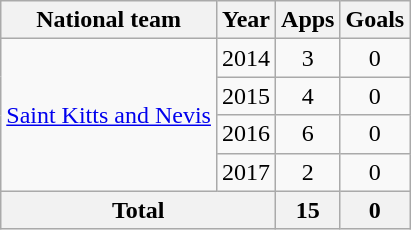<table class="wikitable" style="text-align: center;">
<tr>
<th>National team</th>
<th>Year</th>
<th>Apps</th>
<th>Goals</th>
</tr>
<tr>
<td rowspan="4"><a href='#'>Saint Kitts and Nevis</a></td>
<td>2014</td>
<td>3</td>
<td>0</td>
</tr>
<tr>
<td>2015</td>
<td>4</td>
<td>0</td>
</tr>
<tr>
<td>2016</td>
<td>6</td>
<td>0</td>
</tr>
<tr>
<td>2017</td>
<td>2</td>
<td>0</td>
</tr>
<tr>
<th colspan="2">Total</th>
<th>15</th>
<th>0</th>
</tr>
</table>
